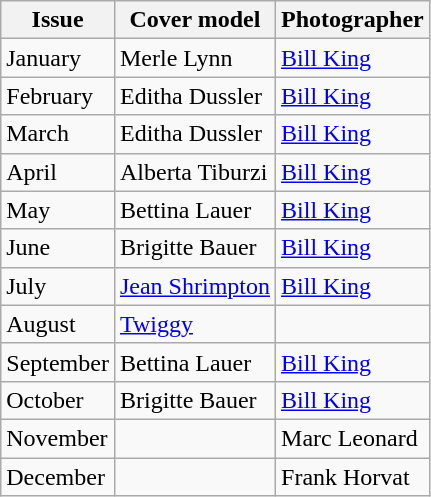<table class="sortable wikitable">
<tr>
<th>Issue</th>
<th>Cover model</th>
<th>Photographer</th>
</tr>
<tr>
<td>January</td>
<td>Merle Lynn</td>
<td><a href='#'>Bill King</a></td>
</tr>
<tr>
<td>February</td>
<td>Editha Dussler</td>
<td><a href='#'>Bill King</a></td>
</tr>
<tr>
<td>March</td>
<td>Editha Dussler</td>
<td><a href='#'>Bill King</a></td>
</tr>
<tr>
<td>April</td>
<td>Alberta Tiburzi</td>
<td><a href='#'>Bill King</a></td>
</tr>
<tr>
<td>May</td>
<td>Bettina Lauer</td>
<td><a href='#'>Bill King</a></td>
</tr>
<tr>
<td>June</td>
<td>Brigitte Bauer</td>
<td><a href='#'>Bill King</a></td>
</tr>
<tr>
<td>July</td>
<td><a href='#'>Jean Shrimpton</a></td>
<td><a href='#'>Bill King</a></td>
</tr>
<tr>
<td>August</td>
<td><a href='#'>Twiggy</a></td>
<td></td>
</tr>
<tr>
<td>September</td>
<td>Bettina Lauer</td>
<td><a href='#'>Bill King</a></td>
</tr>
<tr>
<td>October</td>
<td>Brigitte Bauer</td>
<td><a href='#'>Bill King</a></td>
</tr>
<tr>
<td>November</td>
<td></td>
<td>Marc Leonard</td>
</tr>
<tr>
<td>December</td>
<td></td>
<td>Frank Horvat</td>
</tr>
</table>
